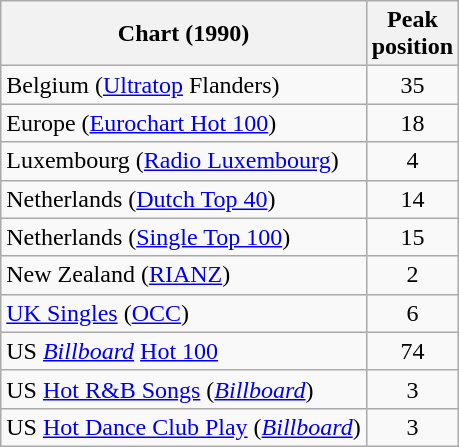<table class="wikitable sortable">
<tr>
<th>Chart (1990)</th>
<th>Peak<br>position</th>
</tr>
<tr>
<td>Belgium (<a href='#'>Ultratop</a> Flanders)</td>
<td style="text-align:center;">35</td>
</tr>
<tr>
<td>Europe (<a href='#'>Eurochart Hot 100</a>)</td>
<td style="text-align:center;">18</td>
</tr>
<tr>
<td>Luxembourg (<a href='#'>Radio Luxembourg</a>)</td>
<td align="center">4</td>
</tr>
<tr>
<td>Netherlands (<a href='#'>Dutch Top 40</a>)</td>
<td style="text-align:center;">14</td>
</tr>
<tr>
<td>Netherlands (<a href='#'>Single Top 100</a>)</td>
<td style="text-align:center;">15</td>
</tr>
<tr>
<td>New Zealand (<a href='#'>RIANZ</a>)</td>
<td style="text-align:center;">2</td>
</tr>
<tr>
<td><a href='#'>UK Singles</a> (<a href='#'>OCC</a>)</td>
<td style="text-align:center;">6</td>
</tr>
<tr>
<td>US <em><a href='#'>Billboard</a></em> <a href='#'>Hot 100</a></td>
<td style="text-align:center;">74</td>
</tr>
<tr>
<td>US <a href='#'>Hot R&B Songs</a> (<em><a href='#'>Billboard</a></em>)</td>
<td style="text-align:center;">3</td>
</tr>
<tr>
<td>US <a href='#'>Hot Dance Club Play</a> (<em><a href='#'>Billboard</a></em>)</td>
<td style="text-align:center;">3</td>
</tr>
</table>
